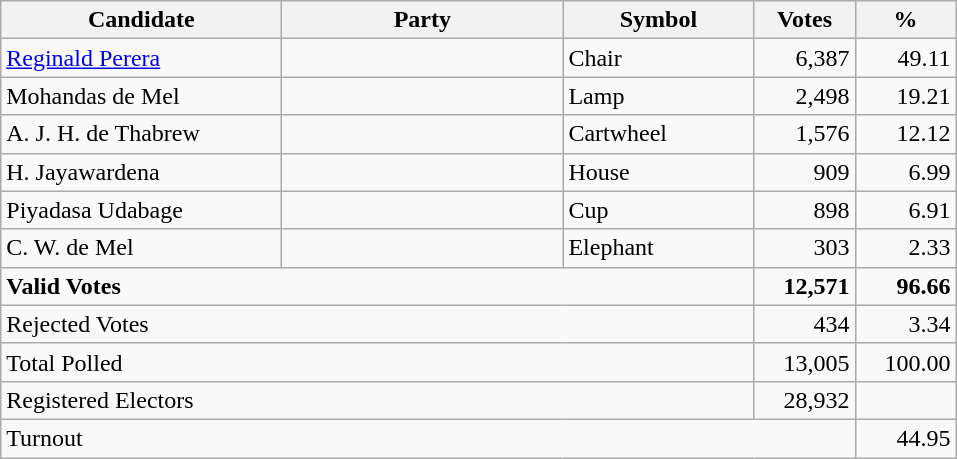<table class="wikitable" border="1" style="text-align:right;">
<tr>
<th align=left width="180">Candidate</th>
<th align=left width="180">Party</th>
<th align=left width="120">Symbol</th>
<th align=left width="60">Votes</th>
<th align=left width="60">%</th>
</tr>
<tr>
<td align=left><a href='#'>Reginald Perera</a></td>
<td></td>
<td align=left>Chair</td>
<td align=right>6,387</td>
<td align=right>49.11</td>
</tr>
<tr>
<td align=left>Mohandas de Mel</td>
<td></td>
<td align=left>Lamp</td>
<td align=right>2,498</td>
<td align=right>19.21</td>
</tr>
<tr>
<td align=left>A. J. H. de Thabrew</td>
<td></td>
<td align=left>Cartwheel</td>
<td align=right>1,576</td>
<td align=right>12.12</td>
</tr>
<tr>
<td align=left>H. Jayawardena</td>
<td></td>
<td align=left>House</td>
<td align=right>909</td>
<td align=right>6.99</td>
</tr>
<tr>
<td align=left>Piyadasa Udabage</td>
<td></td>
<td align=left>Cup</td>
<td align=right>898</td>
<td align=right>6.91</td>
</tr>
<tr>
<td align=left>C. W. de Mel</td>
<td></td>
<td align=left>Elephant</td>
<td align=right>303</td>
<td align=right>2.33</td>
</tr>
<tr>
<td align=left colspan=3><strong>Valid Votes</strong></td>
<td align=right><strong>12,571</strong></td>
<td align=right><strong>96.66</strong></td>
</tr>
<tr>
<td align=left colspan=3>Rejected Votes</td>
<td align=right>434</td>
<td align=right>3.34</td>
</tr>
<tr>
<td align=left colspan=3>Total Polled</td>
<td align=right>13,005</td>
<td align=right>100.00</td>
</tr>
<tr>
<td align=left colspan=3>Registered Electors</td>
<td align=right>28,932</td>
<td></td>
</tr>
<tr>
<td align=left colspan=4>Turnout</td>
<td align=right>44.95</td>
</tr>
</table>
